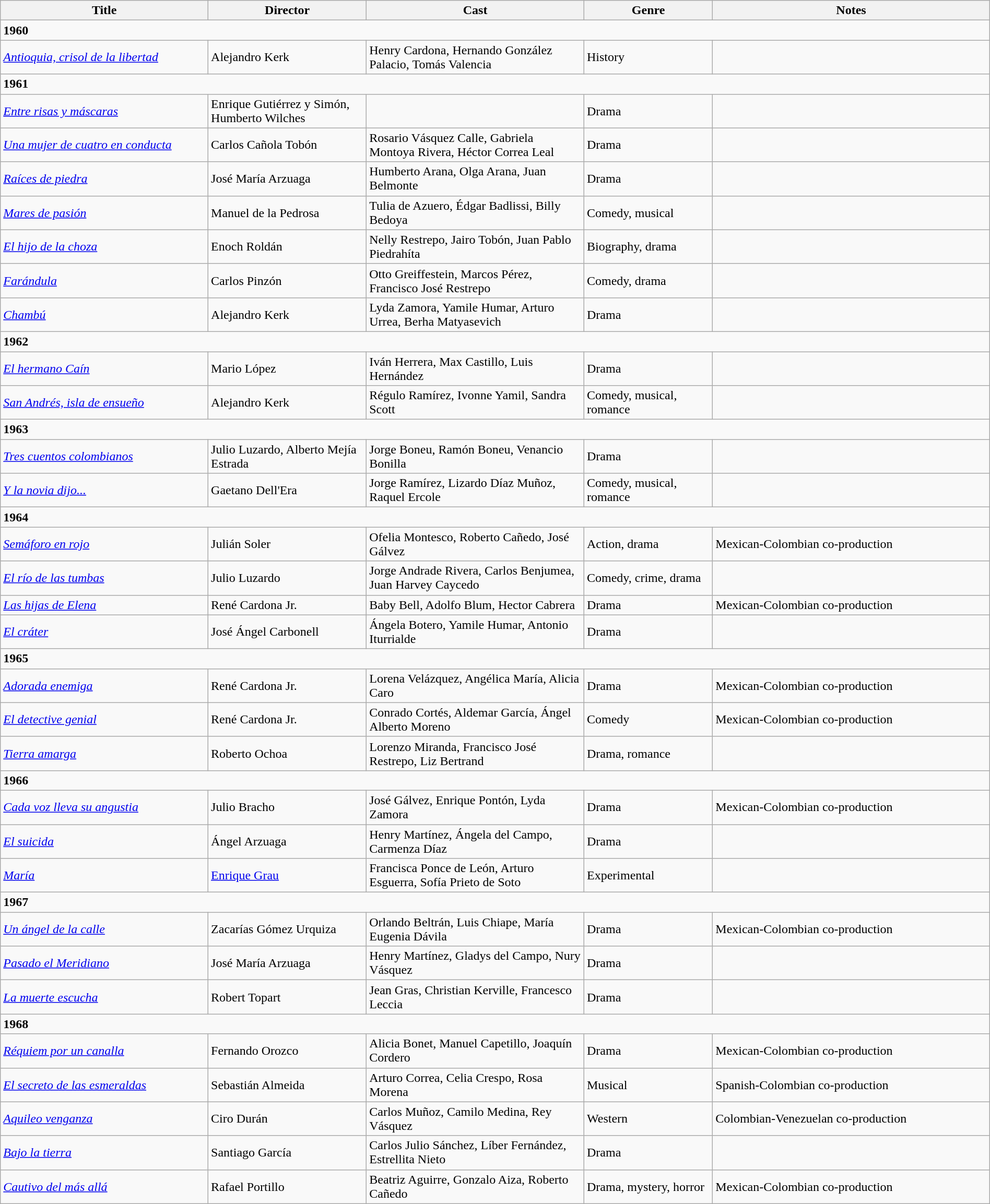<table class="wikitable" width= "100%">
<tr>
<th width=21%>Title</th>
<th width=16%>Director</th>
<th width=22%>Cast</th>
<th width=13%>Genre</th>
<th width=28%>Notes</th>
</tr>
<tr>
<td colspan="5" ><strong>1960</strong></td>
</tr>
<tr>
<td><em><a href='#'>Antioquia, crisol de la libertad</a></em></td>
<td>Alejandro Kerk</td>
<td>Henry Cardona, Hernando González Palacio, Tomás Valencia</td>
<td>History</td>
<td></td>
</tr>
<tr>
<td colspan="5" ><strong>1961</strong></td>
</tr>
<tr>
<td><em><a href='#'>Entre risas y máscaras</a></em></td>
<td>Enrique Gutiérrez y Simón, Humberto Wilches</td>
<td></td>
<td>Drama</td>
<td></td>
</tr>
<tr>
<td><em><a href='#'>Una mujer de cuatro en conducta</a></em></td>
<td>Carlos Cañola Tobón</td>
<td>Rosario Vásquez Calle, Gabriela Montoya Rivera, Héctor Correa Leal</td>
<td>Drama</td>
<td></td>
</tr>
<tr>
<td><em><a href='#'>Raíces de piedra</a></em></td>
<td>José María Arzuaga</td>
<td>Humberto Arana, Olga Arana, Juan Belmonte</td>
<td>Drama</td>
<td></td>
</tr>
<tr>
<td><em><a href='#'>Mares de pasión</a></em></td>
<td>Manuel de la Pedrosa</td>
<td>Tulia de Azuero, Édgar Badlissi, Billy Bedoya</td>
<td>Comedy, musical</td>
<td></td>
</tr>
<tr>
<td><em><a href='#'>El hijo de la choza</a></em></td>
<td>Enoch Roldán</td>
<td>Nelly Restrepo, Jairo Tobón, Juan Pablo Piedrahíta</td>
<td>Biography, drama</td>
<td></td>
</tr>
<tr>
<td><em><a href='#'>Farándula</a></em></td>
<td>Carlos Pinzón</td>
<td>Otto Greiffestein, Marcos Pérez, Francisco José Restrepo</td>
<td>Comedy, drama</td>
<td></td>
</tr>
<tr>
<td><em><a href='#'>Chambú</a></em></td>
<td>Alejandro Kerk</td>
<td>Lyda Zamora, Yamile Humar, Arturo Urrea, Berha Matyasevich</td>
<td>Drama</td>
<td></td>
</tr>
<tr>
<td colspan="5" ><strong>1962</strong></td>
</tr>
<tr>
<td><em><a href='#'>El hermano Caín</a></em></td>
<td>Mario López</td>
<td>Iván Herrera, Max Castillo, Luis Hernández</td>
<td>Drama</td>
<td></td>
</tr>
<tr>
<td><em><a href='#'>San Andrés, isla de ensueño</a></em></td>
<td>Alejandro Kerk</td>
<td>Régulo Ramírez, Ivonne Yamil, Sandra Scott</td>
<td>Comedy, musical, romance</td>
<td></td>
</tr>
<tr>
<td colspan="5" ><strong>1963</strong></td>
</tr>
<tr>
<td><em><a href='#'>Tres cuentos colombianos</a></em></td>
<td>Julio Luzardo, Alberto Mejía Estrada</td>
<td>Jorge Boneu, Ramón Boneu, Venancio Bonilla</td>
<td>Drama</td>
<td></td>
</tr>
<tr>
<td><em><a href='#'>Y la novia dijo...</a></em></td>
<td>Gaetano Dell'Era</td>
<td>Jorge Ramírez, Lizardo Díaz Muñoz, Raquel Ercole</td>
<td>Comedy, musical, romance</td>
<td></td>
</tr>
<tr>
<td colspan="5" ><strong>1964</strong></td>
</tr>
<tr>
<td><em><a href='#'>Semáforo en rojo</a></em></td>
<td>Julián Soler</td>
<td>Ofelia Montesco, Roberto Cañedo, José Gálvez</td>
<td>Action, drama</td>
<td>Mexican-Colombian co-production</td>
</tr>
<tr>
<td><em><a href='#'>El río de las tumbas</a></em></td>
<td>Julio Luzardo</td>
<td>Jorge Andrade Rivera, Carlos Benjumea, Juan Harvey Caycedo</td>
<td>Comedy, crime, drama</td>
<td></td>
</tr>
<tr>
<td><em><a href='#'>Las hijas de Elena</a></em></td>
<td>René Cardona Jr.</td>
<td>Baby Bell, Adolfo Blum, Hector Cabrera</td>
<td>Drama</td>
<td>Mexican-Colombian co-production</td>
</tr>
<tr>
<td><em><a href='#'>El cráter</a></em></td>
<td>José Ángel Carbonell</td>
<td>Ángela Botero, Yamile Humar, Antonio Iturrialde</td>
<td>Drama</td>
<td></td>
</tr>
<tr>
<td colspan="5" ><strong>1965</strong></td>
</tr>
<tr>
<td><em><a href='#'>Adorada enemiga</a></em></td>
<td>René Cardona Jr.</td>
<td>Lorena Velázquez, Angélica María, Alicia Caro</td>
<td>Drama</td>
<td>Mexican-Colombian co-production</td>
</tr>
<tr>
<td><em><a href='#'>El detective genial</a></em></td>
<td>René Cardona Jr.</td>
<td>Conrado Cortés, Aldemar García, Ángel Alberto Moreno</td>
<td>Comedy</td>
<td>Mexican-Colombian co-production</td>
</tr>
<tr>
<td><em><a href='#'>Tierra amarga</a></em></td>
<td>Roberto Ochoa</td>
<td>Lorenzo Miranda, Francisco José Restrepo, Liz Bertrand</td>
<td>Drama, romance</td>
<td></td>
</tr>
<tr>
<td colspan="5" ><strong>1966</strong></td>
</tr>
<tr>
<td><em><a href='#'>Cada voz lleva su angustia</a></em></td>
<td>Julio Bracho</td>
<td>José Gálvez, Enrique Pontón, Lyda Zamora</td>
<td>Drama</td>
<td>Mexican-Colombian co-production</td>
</tr>
<tr>
<td><em><a href='#'>El suicida</a></em></td>
<td>Ángel Arzuaga</td>
<td>Henry Martínez, Ángela del Campo, Carmenza Díaz</td>
<td>Drama</td>
<td></td>
</tr>
<tr>
<td><em><a href='#'>María</a></em></td>
<td><a href='#'>Enrique Grau</a></td>
<td>Francisca Ponce de León, Arturo Esguerra, Sofía Prieto de Soto</td>
<td>Experimental</td>
<td></td>
</tr>
<tr>
<td colspan="5" ><strong>1967</strong></td>
</tr>
<tr>
<td><em><a href='#'>Un ángel de la calle</a></em></td>
<td>Zacarías Gómez Urquiza</td>
<td>Orlando Beltrán, Luis Chiape, María Eugenia Dávila</td>
<td>Drama</td>
<td>Mexican-Colombian co-production</td>
</tr>
<tr>
<td><em><a href='#'>Pasado el Meridiano</a></em></td>
<td>José María Arzuaga</td>
<td>Henry Martínez, Gladys del Campo, Nury Vásquez</td>
<td>Drama</td>
<td></td>
</tr>
<tr>
<td><em><a href='#'>La muerte escucha</a></em></td>
<td>Robert Topart</td>
<td>Jean Gras, Christian Kerville, Francesco Leccia</td>
<td>Drama</td>
<td></td>
</tr>
<tr>
<td colspan="5" ><strong>1968</strong></td>
</tr>
<tr>
<td><em><a href='#'>Réquiem por un canalla</a></em></td>
<td>Fernando Orozco</td>
<td>Alicia Bonet, Manuel Capetillo, Joaquín Cordero</td>
<td>Drama</td>
<td>Mexican-Colombian co-production</td>
</tr>
<tr>
<td><em><a href='#'>El secreto de las esmeraldas</a></em></td>
<td>Sebastián Almeida</td>
<td>Arturo Correa, Celia Crespo, Rosa Morena</td>
<td>Musical</td>
<td>Spanish-Colombian co-production</td>
</tr>
<tr>
<td><em><a href='#'>Aquileo venganza</a></em></td>
<td>Ciro Durán</td>
<td>Carlos Muñoz, Camilo Medina, Rey Vásquez</td>
<td>Western</td>
<td>Colombian-Venezuelan co-production</td>
</tr>
<tr>
<td><em><a href='#'>Bajo la tierra</a></em></td>
<td>Santiago García</td>
<td>Carlos Julio Sánchez, Líber Fernández, Estrellita Nieto</td>
<td>Drama</td>
<td></td>
</tr>
<tr>
<td><em><a href='#'>Cautivo del más allá</a></em></td>
<td>Rafael Portillo</td>
<td>Beatriz Aguirre, Gonzalo Aiza, Roberto Cañedo</td>
<td>Drama, mystery, horror</td>
<td>Mexican-Colombian co-production</td>
</tr>
</table>
